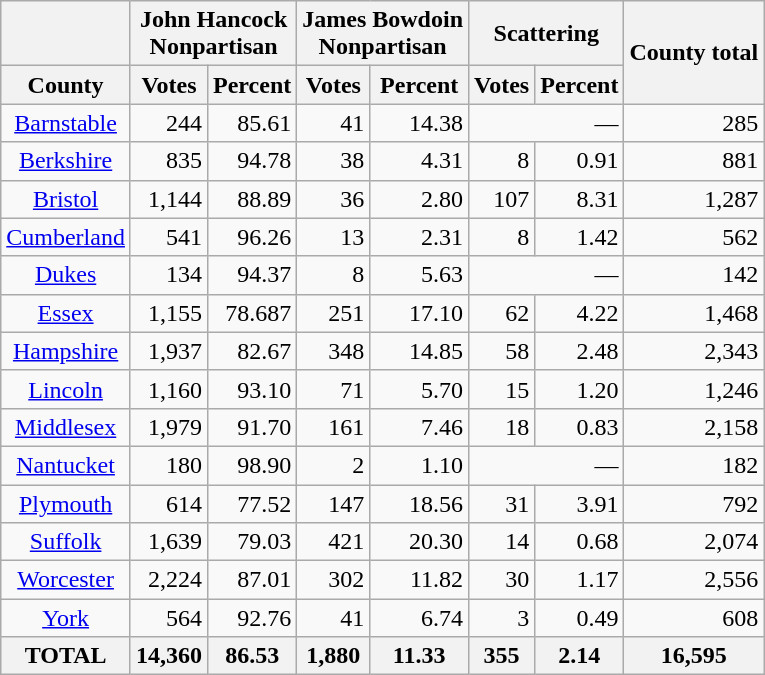<table class="wikitable sortable" style="text-align:right">
<tr>
<th></th>
<th align=center colspan=2>John Hancock<br>Nonpartisan</th>
<th align=center colspan=2>James Bowdoin<br>Nonpartisan</th>
<th align=center colspan=2>Scattering</th>
<th align=center rowspan=2>County total</th>
</tr>
<tr>
<th align=center>County</th>
<th align=center>Votes</th>
<th align=center>Percent</th>
<th align=center>Votes</th>
<th align=center>Percent</th>
<th align=center>Votes</th>
<th align=center>Percent</th>
</tr>
<tr>
<td align=center><a href='#'>Barnstable</a></td>
<td align=right>244</td>
<td align=right>85.61</td>
<td align=right>41</td>
<td align=right>14.38</td>
<td align=right colspan=2>—</td>
<td align=right>285</td>
</tr>
<tr>
<td align=center><a href='#'>Berkshire</a></td>
<td align=right>835</td>
<td align=right>94.78</td>
<td align=right>38</td>
<td align=right>4.31</td>
<td align=right>8</td>
<td align=right>0.91</td>
<td align=right>881</td>
</tr>
<tr>
<td align=center><a href='#'>Bristol</a></td>
<td align=right>1,144</td>
<td align=right>88.89</td>
<td align=right>36</td>
<td align=right>2.80</td>
<td align=right>107</td>
<td align=right>8.31</td>
<td align=right>1,287</td>
</tr>
<tr>
<td align=center><a href='#'>Cumberland</a></td>
<td align=right>541</td>
<td align=right>96.26</td>
<td align=right>13</td>
<td align=right>2.31</td>
<td align=right>8</td>
<td align=right>1.42</td>
<td align=right>562</td>
</tr>
<tr>
<td align=center><a href='#'>Dukes</a></td>
<td align=right>134</td>
<td align=right>94.37</td>
<td align=right>8</td>
<td align=right>5.63</td>
<td align=right colspan=2>—</td>
<td align=right>142</td>
</tr>
<tr>
<td align=center><a href='#'>Essex</a></td>
<td align=right>1,155</td>
<td align=right>78.687</td>
<td align=right>251</td>
<td align=right>17.10</td>
<td align=right>62</td>
<td align=right>4.22</td>
<td align=right>1,468</td>
</tr>
<tr>
<td align=center><a href='#'>Hampshire</a></td>
<td align=right>1,937</td>
<td align=right>82.67</td>
<td align=right>348</td>
<td align=right>14.85</td>
<td align=right>58</td>
<td align=right>2.48</td>
<td align=right>2,343</td>
</tr>
<tr>
<td align=center><a href='#'>Lincoln</a></td>
<td align=right>1,160</td>
<td align=right>93.10</td>
<td align=right>71</td>
<td align=right>5.70</td>
<td align=right>15</td>
<td align=right>1.20</td>
<td align=right>1,246</td>
</tr>
<tr>
<td align=center><a href='#'>Middlesex</a></td>
<td align=right>1,979</td>
<td align=right>91.70</td>
<td align=right>161</td>
<td align=right>7.46</td>
<td align=right>18</td>
<td align=right>0.83</td>
<td align=right>2,158</td>
</tr>
<tr>
<td align=center><a href='#'>Nantucket</a></td>
<td align=right>180</td>
<td align=right>98.90</td>
<td align=right>2</td>
<td align=right>1.10</td>
<td align=right colspan=2>—</td>
<td align=right>182</td>
</tr>
<tr>
<td align=center><a href='#'>Plymouth</a></td>
<td align=right>614</td>
<td align=right>77.52</td>
<td align=right>147</td>
<td align=right>18.56</td>
<td align=right>31</td>
<td align=right>3.91</td>
<td align=right>792</td>
</tr>
<tr>
<td align=center><a href='#'>Suffolk</a></td>
<td align=right>1,639</td>
<td align=right>79.03</td>
<td align=right>421</td>
<td align=right>20.30</td>
<td align=right>14</td>
<td align=right>0.68</td>
<td align=right>2,074</td>
</tr>
<tr>
<td align=center><a href='#'>Worcester</a></td>
<td align=right>2,224</td>
<td align=right>87.01</td>
<td align=right>302</td>
<td align=right>11.82</td>
<td align=right>30</td>
<td align=right>1.17</td>
<td align=right>2,556</td>
</tr>
<tr>
<td align=center><a href='#'>York</a></td>
<td align=right>564</td>
<td align=right>92.76</td>
<td align=right>41</td>
<td align=right>6.74</td>
<td align=right>3</td>
<td align=right>0.49</td>
<td align=right>608</td>
</tr>
<tr>
<th>TOTAL</th>
<th>14,360</th>
<th>86.53</th>
<th>1,880</th>
<th>11.33</th>
<th>355</th>
<th>2.14</th>
<th>16,595</th>
</tr>
</table>
